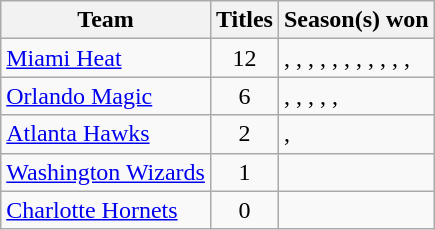<table class="wikitable sortable">
<tr>
<th>Team</th>
<th>Titles</th>
<th>Season(s) won</th>
</tr>
<tr>
<td><a href='#'>Miami Heat</a></td>
<td align=center>12</td>
<td>, , , , , , , , , , , </td>
</tr>
<tr>
<td><a href='#'>Orlando Magic</a></td>
<td align=center>6</td>
<td>, , , , , </td>
</tr>
<tr>
<td><a href='#'>Atlanta Hawks</a></td>
<td align=center>2</td>
<td>, </td>
</tr>
<tr>
<td><a href='#'>Washington Wizards</a></td>
<td align=center>1</td>
<td></td>
</tr>
<tr>
<td><a href='#'>Charlotte Hornets</a></td>
<td align=center>0</td>
<td></td>
</tr>
</table>
